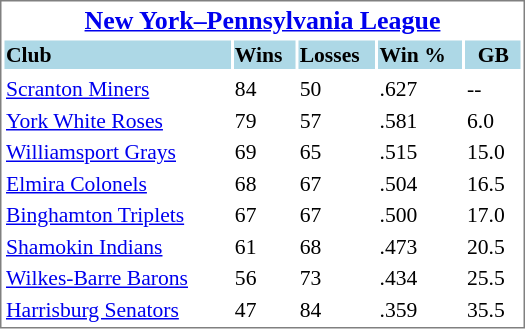<table cellpadding="10">
<tr align="left" style="vertical-align: top">
<td></td>
<td><br><table cellpadding="1" width="350px" style="font-size: 90%; border: 1px solid gray;">
<tr align="center" style="font-size: larger;">
<td colspan=5><strong><a href='#'>New York–Pennsylvania League</a></strong></td>
</tr>
<tr style="background:lightblue;">
<td><strong>Club</strong></td>
<td><strong>Wins</strong></td>
<td><strong>Losses</strong></td>
<td><strong>Win %</strong></td>
<td>  <strong>GB</strong></td>
</tr>
<tr align="center" style="vertical-align: middle;" style="background:lightblue;">
</tr>
<tr>
<td><a href='#'>Scranton Miners</a></td>
<td>84</td>
<td>50</td>
<td>.627</td>
<td>--</td>
</tr>
<tr>
<td><a href='#'>York White Roses</a></td>
<td>79</td>
<td>57</td>
<td>.581</td>
<td>6.0</td>
</tr>
<tr>
<td><a href='#'>Williamsport Grays</a></td>
<td>69</td>
<td>65</td>
<td>.515</td>
<td>15.0</td>
</tr>
<tr>
<td><a href='#'>Elmira Colonels</a></td>
<td>68</td>
<td>67</td>
<td>.504</td>
<td>16.5</td>
</tr>
<tr>
<td><a href='#'>Binghamton Triplets</a></td>
<td>67</td>
<td>67</td>
<td>.500</td>
<td>17.0</td>
</tr>
<tr>
<td><a href='#'>Shamokin Indians</a></td>
<td>61</td>
<td>68</td>
<td>.473</td>
<td>20.5</td>
</tr>
<tr>
<td><a href='#'>Wilkes-Barre Barons</a></td>
<td>56</td>
<td>73</td>
<td>.434</td>
<td>25.5</td>
</tr>
<tr>
<td><a href='#'>Harrisburg Senators</a></td>
<td>47</td>
<td>84</td>
<td>.359</td>
<td>35.5</td>
</tr>
</table>
</td>
</tr>
</table>
